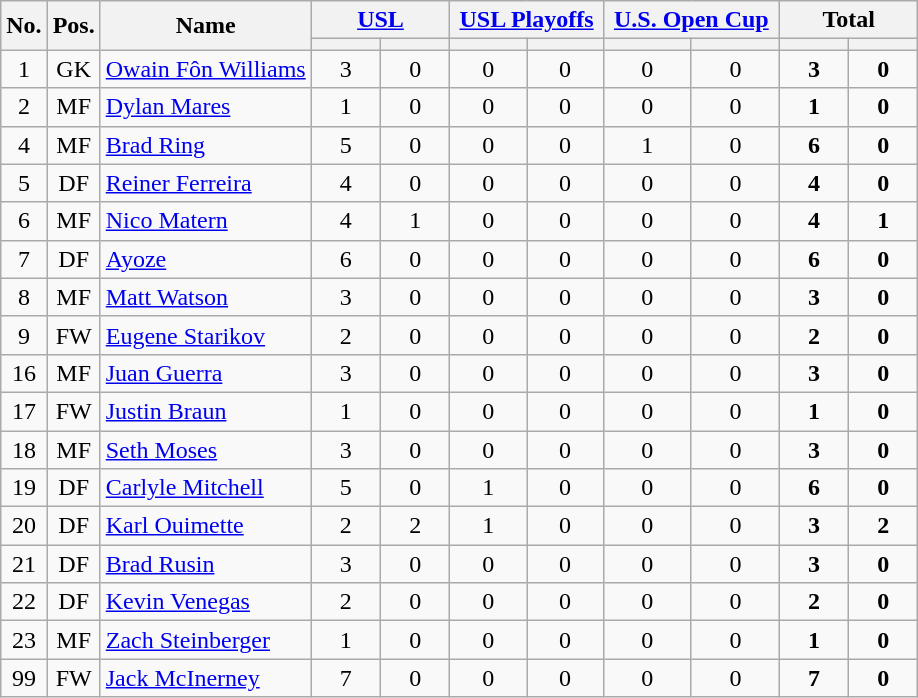<table class="wikitable sortable" style="text-align: center;">
<tr>
<th rowspan=2>No.</th>
<th rowspan=2>Pos.</th>
<th rowspan=2>Name</th>
<th colspan=2 style="width:85px;"><a href='#'>USL</a></th>
<th colspan=2 style="width:95px;"><a href='#'>USL Playoffs</a></th>
<th colspan=2 style="width:110px;"><a href='#'>U.S. Open Cup</a></th>
<th colspan=2 style="width:85px;"><strong>Total</strong></th>
</tr>
<tr>
<th></th>
<th></th>
<th></th>
<th></th>
<th></th>
<th></th>
<th></th>
<th></th>
</tr>
<tr>
<td>1</td>
<td>GK</td>
<td align=left> <a href='#'>Owain Fôn Williams</a></td>
<td>3</td>
<td>0</td>
<td>0</td>
<td>0</td>
<td>0</td>
<td>0</td>
<td><strong>3</strong></td>
<td><strong>0</strong></td>
</tr>
<tr>
<td>2</td>
<td>MF</td>
<td align=left> <a href='#'>Dylan Mares</a></td>
<td>1</td>
<td>0</td>
<td>0</td>
<td>0</td>
<td>0</td>
<td>0</td>
<td><strong>1</strong></td>
<td><strong>0</strong></td>
</tr>
<tr>
<td>4</td>
<td>MF</td>
<td align=left> <a href='#'>Brad Ring</a></td>
<td>5</td>
<td>0</td>
<td>0</td>
<td>0</td>
<td>1</td>
<td>0</td>
<td><strong>6</strong></td>
<td><strong>0</strong></td>
</tr>
<tr>
<td>5</td>
<td>DF</td>
<td align=left> <a href='#'>Reiner Ferreira</a></td>
<td>4</td>
<td>0</td>
<td>0</td>
<td>0</td>
<td>0</td>
<td>0</td>
<td><strong>4</strong></td>
<td><strong>0</strong></td>
</tr>
<tr>
<td>6</td>
<td>MF</td>
<td align=left> <a href='#'>Nico Matern</a></td>
<td>4</td>
<td>1</td>
<td>0</td>
<td>0</td>
<td>0</td>
<td>0</td>
<td><strong>4</strong></td>
<td><strong>1</strong></td>
</tr>
<tr>
<td>7</td>
<td>DF</td>
<td align=left> <a href='#'>Ayoze</a></td>
<td>6</td>
<td>0</td>
<td>0</td>
<td>0</td>
<td>0</td>
<td>0</td>
<td><strong>6</strong></td>
<td><strong>0</strong></td>
</tr>
<tr>
<td>8</td>
<td>MF</td>
<td align=left> <a href='#'>Matt Watson</a></td>
<td>3</td>
<td>0</td>
<td>0</td>
<td>0</td>
<td>0</td>
<td>0</td>
<td><strong>3</strong></td>
<td><strong>0</strong></td>
</tr>
<tr>
<td>9</td>
<td>FW</td>
<td align=left> <a href='#'>Eugene Starikov</a></td>
<td>2</td>
<td>0</td>
<td>0</td>
<td>0</td>
<td>0</td>
<td>0</td>
<td><strong>2</strong></td>
<td><strong>0</strong></td>
</tr>
<tr>
<td>16</td>
<td>MF</td>
<td align=left> <a href='#'>Juan Guerra</a></td>
<td>3</td>
<td>0</td>
<td>0</td>
<td>0</td>
<td>0</td>
<td>0</td>
<td><strong>3</strong></td>
<td><strong>0</strong></td>
</tr>
<tr>
<td>17</td>
<td>FW</td>
<td align=left> <a href='#'>Justin Braun</a></td>
<td>1</td>
<td>0</td>
<td>0</td>
<td>0</td>
<td>0</td>
<td>0</td>
<td><strong>1</strong></td>
<td><strong>0</strong></td>
</tr>
<tr>
<td>18</td>
<td>MF</td>
<td align=left> <a href='#'>Seth Moses</a></td>
<td>3</td>
<td>0</td>
<td>0</td>
<td>0</td>
<td>0</td>
<td>0</td>
<td><strong>3</strong></td>
<td><strong>0</strong></td>
</tr>
<tr>
<td>19</td>
<td>DF</td>
<td align=left> <a href='#'>Carlyle Mitchell</a></td>
<td>5</td>
<td>0</td>
<td>1</td>
<td>0</td>
<td>0</td>
<td>0</td>
<td><strong>6</strong></td>
<td><strong>0</strong></td>
</tr>
<tr>
<td>20</td>
<td>DF</td>
<td align=left> <a href='#'>Karl Ouimette</a></td>
<td>2</td>
<td>2</td>
<td>1</td>
<td>0</td>
<td>0</td>
<td>0</td>
<td><strong>3</strong></td>
<td><strong>2</strong></td>
</tr>
<tr>
<td>21</td>
<td>DF</td>
<td align=left> <a href='#'>Brad Rusin</a></td>
<td>3</td>
<td>0</td>
<td>0</td>
<td>0</td>
<td>0</td>
<td>0</td>
<td><strong>3</strong></td>
<td><strong>0</strong></td>
</tr>
<tr>
<td>22</td>
<td>DF</td>
<td align=left> <a href='#'>Kevin Venegas</a></td>
<td>2</td>
<td>0</td>
<td>0</td>
<td>0</td>
<td>0</td>
<td>0</td>
<td><strong>2</strong></td>
<td><strong>0</strong></td>
</tr>
<tr>
<td>23</td>
<td>MF</td>
<td align=left> <a href='#'>Zach Steinberger</a></td>
<td>1</td>
<td>0</td>
<td>0</td>
<td>0</td>
<td>0</td>
<td>0</td>
<td><strong>1</strong></td>
<td><strong>0</strong></td>
</tr>
<tr>
<td>99</td>
<td>FW</td>
<td align=left> <a href='#'>Jack McInerney</a></td>
<td>7</td>
<td>0</td>
<td>0</td>
<td>0</td>
<td>0</td>
<td>0</td>
<td><strong>7</strong></td>
<td><strong>0</strong></td>
</tr>
</table>
